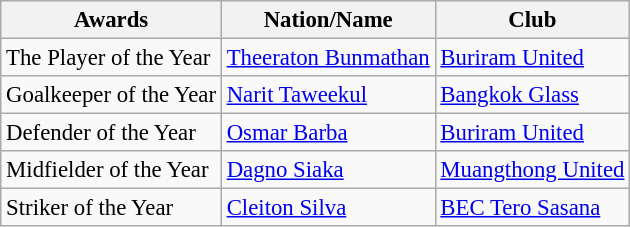<table class="wikitable" style="font-size: 95%;">
<tr>
<th>Awards</th>
<th>Nation/Name</th>
<th>Club</th>
</tr>
<tr>
<td>The Player of the Year</td>
<td> <a href='#'>Theeraton Bunmathan</a></td>
<td><a href='#'>Buriram United</a></td>
</tr>
<tr>
<td>Goalkeeper of the Year</td>
<td> <a href='#'>Narit Taweekul</a></td>
<td><a href='#'>Bangkok Glass</a></td>
</tr>
<tr>
<td>Defender of the Year</td>
<td> <a href='#'>Osmar Barba</a></td>
<td><a href='#'>Buriram United</a></td>
</tr>
<tr>
<td>Midfielder of the Year</td>
<td> <a href='#'>Dagno Siaka</a></td>
<td><a href='#'>Muangthong United</a></td>
</tr>
<tr>
<td>Striker of the Year</td>
<td> <a href='#'>Cleiton Silva</a></td>
<td><a href='#'>BEC Tero Sasana</a></td>
</tr>
</table>
